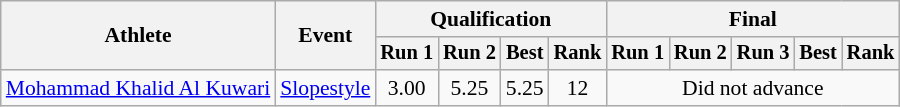<table class=wikitable style=font-size:90%;text-align:center>
<tr>
<th rowspan=2>Athlete</th>
<th rowspan=2>Event</th>
<th colspan=4>Qualification</th>
<th colspan=5>Final</th>
</tr>
<tr style=font-size:95%>
<th>Run 1</th>
<th>Run 2</th>
<th>Best</th>
<th>Rank</th>
<th>Run 1</th>
<th>Run 2</th>
<th>Run 3</th>
<th>Best</th>
<th>Rank</th>
</tr>
<tr>
<td align=left><a href='#'>Mohammad Khalid Al Kuwari</a></td>
<td align=left><a href='#'>Slopestyle</a></td>
<td>3.00</td>
<td>5.25</td>
<td>5.25</td>
<td>12</td>
<td colspan=5>Did not advance</td>
</tr>
</table>
